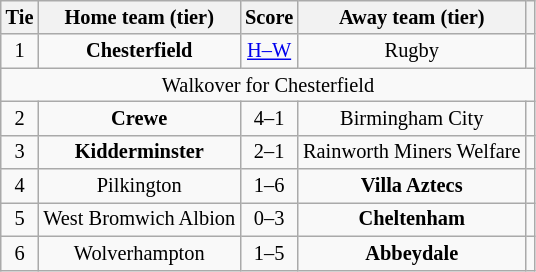<table class="wikitable" style="text-align:center; font-size:85%">
<tr>
<th>Tie</th>
<th>Home team (tier)</th>
<th>Score</th>
<th>Away team (tier)</th>
<th></th>
</tr>
<tr>
<td align="center">1</td>
<td><strong>Chesterfield</strong></td>
<td align="center"><a href='#'>H–W</a></td>
<td>Rugby</td>
<td></td>
</tr>
<tr>
<td colspan="5" align="center">Walkover for Chesterfield</td>
</tr>
<tr>
<td align="center">2</td>
<td><strong>Crewe</strong></td>
<td align="center">4–1</td>
<td>Birmingham City</td>
<td></td>
</tr>
<tr>
<td align="center">3</td>
<td><strong>Kidderminster</strong></td>
<td align="center">2–1</td>
<td>Rainworth Miners Welfare</td>
<td></td>
</tr>
<tr>
<td align="center">4</td>
<td>Pilkington</td>
<td align="center">1–6</td>
<td><strong>Villa Aztecs</strong></td>
<td></td>
</tr>
<tr>
<td align="center">5</td>
<td>West Bromwich Albion</td>
<td align="center">0–3</td>
<td><strong>Cheltenham</strong></td>
<td></td>
</tr>
<tr>
<td align="center">6</td>
<td>Wolverhampton</td>
<td align="center">1–5</td>
<td><strong>Abbeydale</strong></td>
<td></td>
</tr>
</table>
